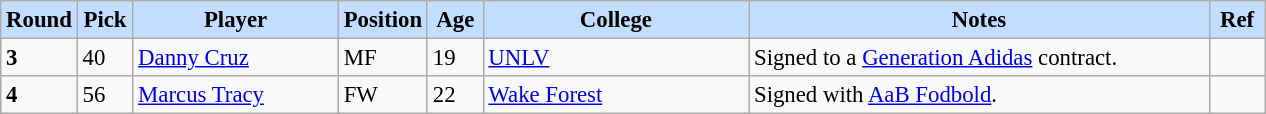<table class="wikitable" style="text-align:left; font-size:95%;">
<tr>
<th style="background:#c2ddff; width:30px;">Round</th>
<th style="background:#c2ddff; width:30px;">Pick</th>
<th style="background:#c2ddff; width:130px;">Player</th>
<th style="background:#c2ddff; width:50px;">Position</th>
<th style="background:#c2ddff; width:30px;">Age</th>
<th style="background:#c2ddff; width:170px;">College</th>
<th style="background:#c2ddff; width:300px;">Notes</th>
<th style="background:#c2ddff; width:30px;">Ref</th>
</tr>
<tr>
<td><strong>3</strong></td>
<td>40</td>
<td> <a href='#'>Danny Cruz</a></td>
<td>MF</td>
<td>19</td>
<td><a href='#'>UNLV</a></td>
<td>Signed to a <a href='#'>Generation Adidas</a> contract.</td>
<td></td>
</tr>
<tr>
<td><strong>4</strong></td>
<td>56</td>
<td> <a href='#'>Marcus Tracy</a></td>
<td>FW</td>
<td>22</td>
<td><a href='#'>Wake Forest</a></td>
<td>Signed with <a href='#'>AaB Fodbold</a>.</td>
<td></td>
</tr>
</table>
